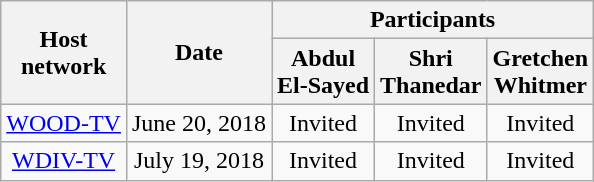<table class="wikitable">
<tr>
<th rowspan="2">Host<br>network</th>
<th rowspan="2">Date</th>
<th colspan="5">Participants</th>
</tr>
<tr>
<th>Abdul<br>El-Sayed</th>
<th>Shri<br>Thanedar</th>
<th>Gretchen<br>Whitmer</th>
</tr>
<tr>
<td align=center><a href='#'>WOOD-TV</a></td>
<td align=center>June 20, 2018</td>
<td align=center>Invited</td>
<td align=center>Invited</td>
<td align=center>Invited</td>
</tr>
<tr>
<td align=center><a href='#'>WDIV-TV</a></td>
<td align=center>July 19, 2018</td>
<td align=center>Invited</td>
<td align=center>Invited</td>
<td align=center>Invited</td>
</tr>
</table>
